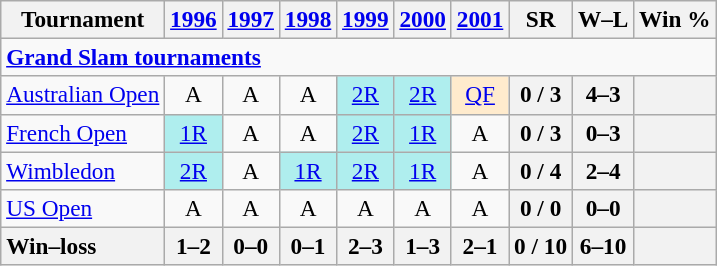<table class=wikitable style=text-align:center;font-size:97%>
<tr>
<th>Tournament</th>
<th><a href='#'>1996</a></th>
<th><a href='#'>1997</a></th>
<th><a href='#'>1998</a></th>
<th><a href='#'>1999</a></th>
<th><a href='#'>2000</a></th>
<th><a href='#'>2001</a></th>
<th>SR</th>
<th>W–L</th>
<th>Win %</th>
</tr>
<tr>
<td colspan=23 align=left><strong><a href='#'>Grand Slam tournaments</a></strong></td>
</tr>
<tr>
<td align=left><a href='#'>Australian Open</a></td>
<td>A</td>
<td>A</td>
<td>A</td>
<td bgcolor=afeeee><a href='#'>2R</a></td>
<td bgcolor=afeeee><a href='#'>2R</a></td>
<td bgcolor=ffebcd><a href='#'>QF</a></td>
<th>0 / 3</th>
<th>4–3</th>
<th></th>
</tr>
<tr>
<td align=left><a href='#'>French Open</a></td>
<td bgcolor=afeeee><a href='#'>1R</a></td>
<td>A</td>
<td>A</td>
<td bgcolor=afeeee><a href='#'>2R</a></td>
<td bgcolor=afeeee><a href='#'>1R</a></td>
<td>A</td>
<th>0 / 3</th>
<th>0–3</th>
<th></th>
</tr>
<tr>
<td align=left><a href='#'>Wimbledon</a></td>
<td bgcolor=afeeee><a href='#'>2R</a></td>
<td>A</td>
<td bgcolor=afeeee><a href='#'>1R</a></td>
<td bgcolor=afeeee><a href='#'>2R</a></td>
<td bgcolor=afeeee><a href='#'>1R</a></td>
<td>A</td>
<th>0 / 4</th>
<th>2–4</th>
<th></th>
</tr>
<tr>
<td align=left><a href='#'>US Open</a></td>
<td>A</td>
<td>A</td>
<td>A</td>
<td>A</td>
<td>A</td>
<td>A</td>
<th>0 / 0</th>
<th>0–0</th>
<th></th>
</tr>
<tr>
<th style=text-align:left>Win–loss</th>
<th>1–2</th>
<th>0–0</th>
<th>0–1</th>
<th>2–3</th>
<th>1–3</th>
<th>2–1</th>
<th>0 / 10</th>
<th>6–10</th>
<th></th>
</tr>
</table>
